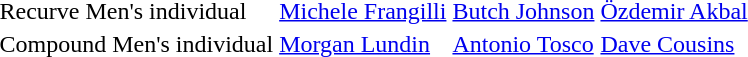<table>
<tr>
<td>Recurve Men's individual<br></td>
<td> <a href='#'>Michele Frangilli</a></td>
<td> <a href='#'>Butch Johnson</a></td>
<td> <a href='#'>Özdemir Akbal</a></td>
</tr>
<tr>
<td>Compound Men's individual<br></td>
<td> <a href='#'>Morgan Lundin</a></td>
<td> <a href='#'>Antonio Tosco</a></td>
<td> <a href='#'>Dave Cousins</a></td>
</tr>
</table>
